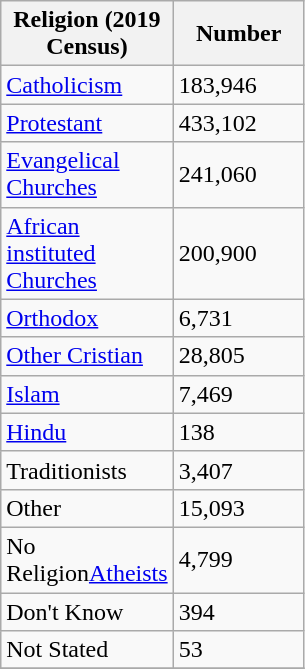<table class="wikitable">
<tr>
<th style="width:100px;">Religion (2019 Census)</th>
<th style="width:80px;">Number</th>
</tr>
<tr>
<td><a href='#'>Catholicism</a></td>
<td>183,946</td>
</tr>
<tr>
<td><a href='#'>Protestant</a></td>
<td>433,102</td>
</tr>
<tr>
<td><a href='#'>Evangelical Churches</a></td>
<td>241,060</td>
</tr>
<tr>
<td><a href='#'>African instituted Churches</a></td>
<td>200,900</td>
</tr>
<tr>
<td><a href='#'>Orthodox</a></td>
<td>6,731</td>
</tr>
<tr>
<td><a href='#'>Other Cristian</a></td>
<td>28,805</td>
</tr>
<tr>
<td><a href='#'>Islam</a></td>
<td>7,469</td>
</tr>
<tr>
<td><a href='#'>Hindu</a></td>
<td>138</td>
</tr>
<tr>
<td>Traditionists</td>
<td>3,407</td>
</tr>
<tr>
<td>Other</td>
<td>15,093</td>
</tr>
<tr>
<td>No Religion<a href='#'>Atheists</a></td>
<td>4,799</td>
</tr>
<tr>
<td>Don't Know</td>
<td>394</td>
</tr>
<tr>
<td>Not Stated</td>
<td>53</td>
</tr>
<tr>
</tr>
</table>
